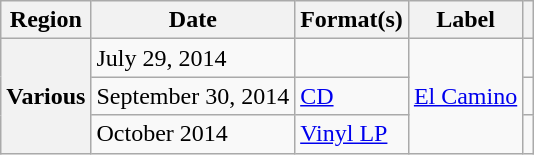<table class="wikitable plainrowheaders">
<tr>
<th scope="col">Region</th>
<th scope="col">Date</th>
<th scope="col">Format(s)</th>
<th scope="col">Label</th>
<th scope="col"></th>
</tr>
<tr>
<th scope="row" rowspan="3">Various</th>
<td>July 29, 2014</td>
<td></td>
<td rowspan="3"><a href='#'>El Camino</a></td>
<td align="center"></td>
</tr>
<tr>
<td>September 30, 2014</td>
<td><a href='#'>CD</a></td>
<td align="center"></td>
</tr>
<tr>
<td>October 2014</td>
<td><a href='#'>Vinyl LP</a></td>
<td align="center"></td>
</tr>
</table>
